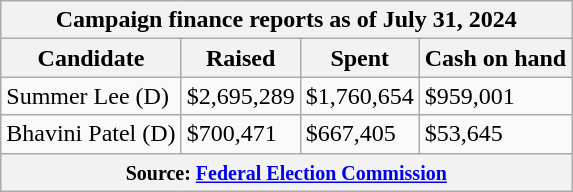<table class="wikitable sortable">
<tr>
<th colspan=4>Campaign finance reports as of July 31, 2024</th>
</tr>
<tr style="text-align:center;">
<th>Candidate</th>
<th>Raised</th>
<th>Spent</th>
<th>Cash on hand</th>
</tr>
<tr>
<td>Summer Lee (D)</td>
<td>$2,695,289</td>
<td>$1,760,654</td>
<td>$959,001</td>
</tr>
<tr>
<td>Bhavini Patel (D)</td>
<td>$700,471</td>
<td>$667,405</td>
<td>$53,645</td>
</tr>
<tr>
<th colspan="4"><small>Source: <a href='#'>Federal Election Commission</a></small></th>
</tr>
</table>
